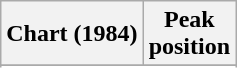<table class="wikitable sortable plainrowheaders" style="text-align:center">
<tr>
<th scope="col">Chart (1984)</th>
<th scope="col">Peak<br>position</th>
</tr>
<tr>
</tr>
<tr>
</tr>
<tr>
</tr>
<tr>
</tr>
<tr>
</tr>
</table>
